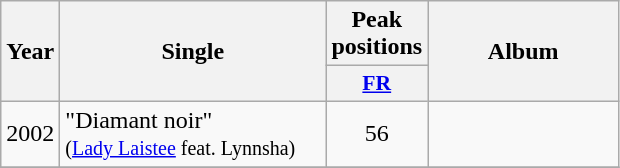<table class="wikitable">
<tr>
<th align="center" rowspan="2" width="10">Year</th>
<th align="center" rowspan="2" width="170">Single</th>
<th align="center" colspan="1" width="30">Peak positions</th>
<th align="center" rowspan="2" width="120">Album</th>
</tr>
<tr>
<th scope="col" style="width:3em;font-size:90%;"><a href='#'>FR</a><br></th>
</tr>
<tr>
<td align="center" rowspan="1">2002</td>
<td>"Diamant noir"<br><small>(<a href='#'>Lady Laistee</a> feat. Lynnsha)</small></td>
<td align="center">56</td>
<td align="center"></td>
</tr>
<tr>
</tr>
</table>
